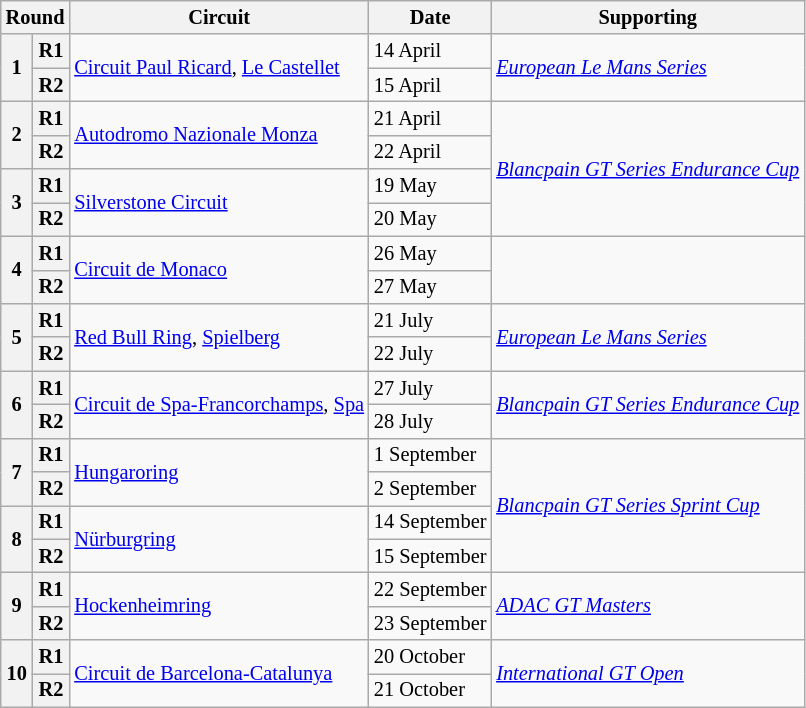<table class="wikitable" style="font-size: 85%">
<tr>
<th colspan=2>Round</th>
<th>Circuit</th>
<th>Date</th>
<th>Supporting</th>
</tr>
<tr>
<th rowspan=2>1</th>
<th>R1</th>
<td rowspan=2> <a href='#'>Circuit Paul Ricard</a>, <a href='#'>Le Castellet</a></td>
<td>14 April</td>
<td rowspan=2><em><a href='#'>European Le Mans Series</a></em></td>
</tr>
<tr>
<th>R2</th>
<td>15 April</td>
</tr>
<tr>
<th rowspan=2>2</th>
<th>R1</th>
<td rowspan=2> <a href='#'>Autodromo Nazionale Monza</a></td>
<td>21 April</td>
<td rowspan=4><em><a href='#'>Blancpain GT Series Endurance Cup</a></em></td>
</tr>
<tr>
<th>R2</th>
<td>22 April</td>
</tr>
<tr>
<th rowspan=2>3</th>
<th>R1</th>
<td rowspan=2> <a href='#'>Silverstone Circuit</a></td>
<td>19 May</td>
</tr>
<tr>
<th>R2</th>
<td>20 May</td>
</tr>
<tr>
<th rowspan=2>4</th>
<th>R1</th>
<td rowspan=2> <a href='#'>Circuit de Monaco</a></td>
<td>26 May</td>
<td rowspan=2><em></em></td>
</tr>
<tr>
<th>R2</th>
<td>27 May</td>
</tr>
<tr>
<th rowspan=2>5</th>
<th>R1</th>
<td rowspan=2> <a href='#'>Red Bull Ring</a>, <a href='#'>Spielberg</a></td>
<td>21 July</td>
<td rowspan=2><em><a href='#'>European Le Mans Series</a></em></td>
</tr>
<tr>
<th>R2</th>
<td>22 July</td>
</tr>
<tr>
<th rowspan=2>6</th>
<th>R1</th>
<td rowspan=2> <a href='#'>Circuit de Spa-Francorchamps</a>, <a href='#'>Spa</a></td>
<td>27 July</td>
<td rowspan=2><em><a href='#'>Blancpain GT Series Endurance Cup</a></em></td>
</tr>
<tr>
<th>R2</th>
<td>28 July</td>
</tr>
<tr>
<th rowspan=2>7</th>
<th>R1</th>
<td rowspan=2> <a href='#'>Hungaroring</a></td>
<td>1 September</td>
<td rowspan=4><em><a href='#'>Blancpain GT Series Sprint Cup</a></em></td>
</tr>
<tr>
<th>R2</th>
<td>2 September</td>
</tr>
<tr>
<th rowspan=2>8</th>
<th>R1</th>
<td rowspan=2> <a href='#'>Nürburgring</a></td>
<td>14 September</td>
</tr>
<tr>
<th>R2</th>
<td>15 September</td>
</tr>
<tr>
<th rowspan=2>9</th>
<th>R1</th>
<td rowspan=2> <a href='#'>Hockenheimring</a></td>
<td>22 September</td>
<td rowspan=2><em><a href='#'>ADAC GT Masters</a></em></td>
</tr>
<tr>
<th>R2</th>
<td>23 September</td>
</tr>
<tr>
<th rowspan=2>10</th>
<th>R1</th>
<td rowspan=2> <a href='#'>Circuit de Barcelona-Catalunya</a></td>
<td>20 October</td>
<td rowspan=2><em><a href='#'>International GT Open</a></em></td>
</tr>
<tr>
<th>R2</th>
<td>21 October</td>
</tr>
</table>
